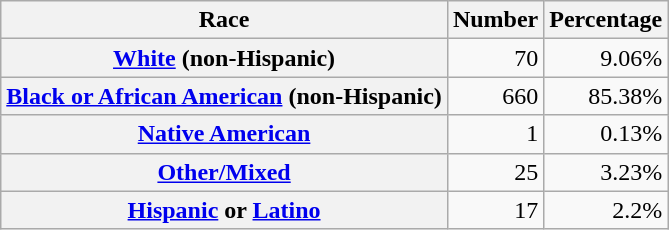<table class="wikitable" style="text-align:right">
<tr>
<th scope="col">Race</th>
<th scope="col">Number</th>
<th scope="col">Percentage</th>
</tr>
<tr>
<th scope="row"><a href='#'>White</a> (non-Hispanic)</th>
<td>70</td>
<td>9.06%</td>
</tr>
<tr>
<th scope="row"><a href='#'>Black or African American</a> (non-Hispanic)</th>
<td>660</td>
<td>85.38%</td>
</tr>
<tr>
<th scope="row"><a href='#'>Native American</a></th>
<td>1</td>
<td>0.13%</td>
</tr>
<tr>
<th scope="row"><a href='#'>Other/Mixed</a></th>
<td>25</td>
<td>3.23%</td>
</tr>
<tr>
<th scope="row"><a href='#'>Hispanic</a> or <a href='#'>Latino</a></th>
<td>17</td>
<td>2.2%</td>
</tr>
</table>
